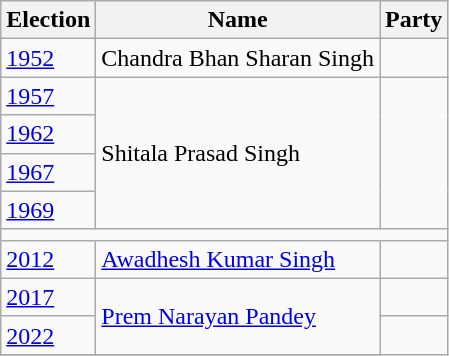<table class="wikitable sortable">
<tr>
<th>Election</th>
<th>Name</th>
<th colspan=2>Party</th>
</tr>
<tr>
<td><a href='#'>1952</a></td>
<td>Chandra Bhan Sharan Singh</td>
<td></td>
</tr>
<tr>
<td><a href='#'>1957</a></td>
<td rowspan="4">Shitala Prasad Singh</td>
</tr>
<tr>
<td><a href='#'>1962</a></td>
</tr>
<tr>
<td><a href='#'>1967</a></td>
</tr>
<tr>
<td><a href='#'>1969</a></td>
</tr>
<tr>
<td colspan="4"></td>
</tr>
<tr>
<td><a href='#'>2012</a></td>
<td><a href='#'>Awadhesh Kumar Singh</a></td>
<td></td>
</tr>
<tr>
<td><a href='#'>2017</a></td>
<td rowspan=2><a href='#'>Prem Narayan Pandey</a></td>
<td></td>
</tr>
<tr>
<td><a href='#'>2022</a></td>
</tr>
<tr>
</tr>
</table>
